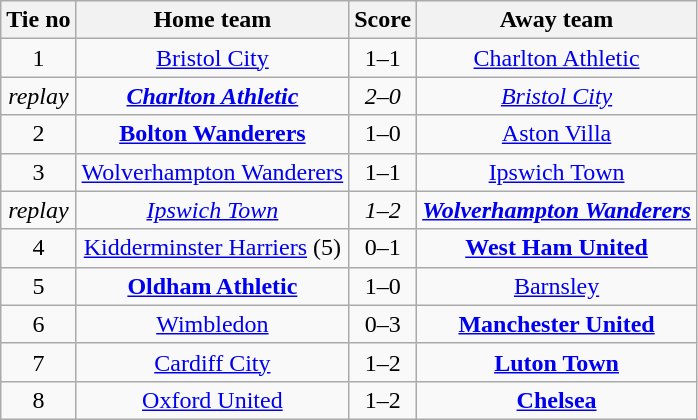<table class="wikitable" style="text-align: center">
<tr>
<th>Tie no</th>
<th>Home team</th>
<th>Score</th>
<th>Away team</th>
</tr>
<tr>
<td>1</td>
<td><a href='#'>Bristol City</a></td>
<td>1–1</td>
<td><a href='#'>Charlton Athletic</a></td>
</tr>
<tr>
<td><em>replay</em></td>
<td><strong><em><a href='#'>Charlton Athletic</a></em></strong></td>
<td><em>2–0</em></td>
<td><em><a href='#'>Bristol City</a></em></td>
</tr>
<tr>
<td>2</td>
<td><strong><a href='#'>Bolton Wanderers</a></strong></td>
<td>1–0</td>
<td><a href='#'>Aston Villa</a></td>
</tr>
<tr>
<td>3</td>
<td><a href='#'>Wolverhampton Wanderers</a></td>
<td>1–1</td>
<td><a href='#'>Ipswich Town</a></td>
</tr>
<tr>
<td><em>replay</em></td>
<td><em><a href='#'>Ipswich Town</a></em></td>
<td><em>1–2</em></td>
<td><strong><em><a href='#'>Wolverhampton Wanderers</a></em></strong></td>
</tr>
<tr>
<td>4</td>
<td><a href='#'>Kidderminster Harriers</a> (5)</td>
<td>0–1</td>
<td><strong><a href='#'>West Ham United</a></strong></td>
</tr>
<tr>
<td>5</td>
<td><strong><a href='#'>Oldham Athletic</a></strong></td>
<td>1–0</td>
<td><a href='#'>Barnsley</a></td>
</tr>
<tr>
<td>6</td>
<td><a href='#'>Wimbledon</a></td>
<td>0–3</td>
<td><strong><a href='#'>Manchester United</a></strong></td>
</tr>
<tr>
<td>7</td>
<td><a href='#'>Cardiff City</a></td>
<td>1–2</td>
<td><strong><a href='#'>Luton Town</a></strong></td>
</tr>
<tr>
<td>8</td>
<td><a href='#'>Oxford United</a></td>
<td>1–2</td>
<td><strong><a href='#'>Chelsea</a></strong></td>
</tr>
</table>
